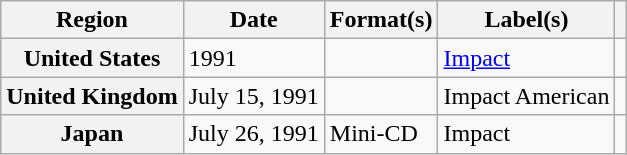<table class="wikitable plainrowheaders">
<tr>
<th scope="col">Region</th>
<th scope="col">Date</th>
<th scope="col">Format(s)</th>
<th scope="col">Label(s)</th>
<th scope="col"></th>
</tr>
<tr>
<th scope="row">United States</th>
<td>1991</td>
<td></td>
<td><a href='#'>Impact</a></td>
<td></td>
</tr>
<tr>
<th scope="row">United Kingdom</th>
<td>July 15, 1991</td>
<td></td>
<td>Impact American</td>
<td></td>
</tr>
<tr>
<th scope="row">Japan</th>
<td>July 26, 1991</td>
<td>Mini-CD</td>
<td>Impact</td>
<td></td>
</tr>
</table>
